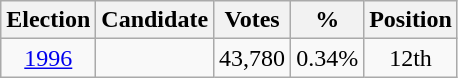<table class=wikitable style=text-align:Center>
<tr>
<th>Election</th>
<th>Candidate</th>
<th>Votes</th>
<th>%</th>
<th>Position</th>
</tr>
<tr>
<td><a href='#'>1996</a></td>
<td></td>
<td>43,780</td>
<td>0.34%</td>
<td>12th</td>
</tr>
</table>
